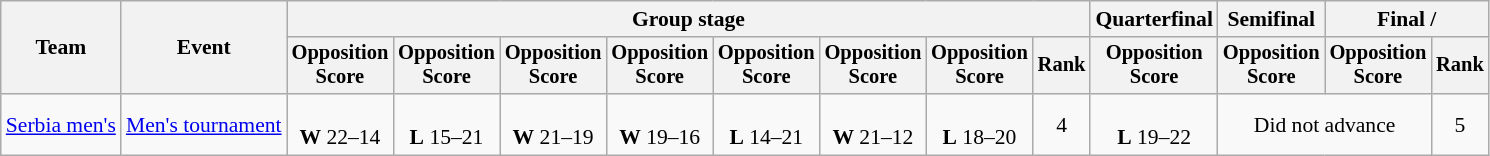<table class="wikitable" style="font-size:90%">
<tr>
<th rowspan=2>Team</th>
<th rowspan=2>Event</th>
<th colspan=8>Group stage</th>
<th>Quarterfinal</th>
<th>Semifinal</th>
<th colspan=2>Final / </th>
</tr>
<tr style="font-size:95%">
<th>Opposition<br>Score</th>
<th>Opposition<br>Score</th>
<th>Opposition<br>Score</th>
<th>Opposition<br>Score</th>
<th>Opposition<br>Score</th>
<th>Opposition<br>Score</th>
<th>Opposition<br>Score</th>
<th>Rank</th>
<th>Opposition<br>Score</th>
<th>Opposition<br>Score</th>
<th>Opposition<br>Score</th>
<th>Rank</th>
</tr>
<tr align=center>
<td align=left><a href='#'>Serbia men's</a></td>
<td align=left><a href='#'>Men's tournament</a></td>
<td> <br><strong>W</strong> 22–14</td>
<td> <br><strong>L</strong> 15–21</td>
<td> <br><strong>W</strong> 21–19</td>
<td> <br><strong>W</strong> 19–16</td>
<td> <br><strong>L</strong> 14–21</td>
<td> <br><strong>W</strong> 21–12</td>
<td> <br><strong>L</strong> 18–20</td>
<td>4 <strong></strong></td>
<td> <br><strong>L</strong> 19–22</td>
<td colspan=2>Did not advance</td>
<td>5</td>
</tr>
</table>
